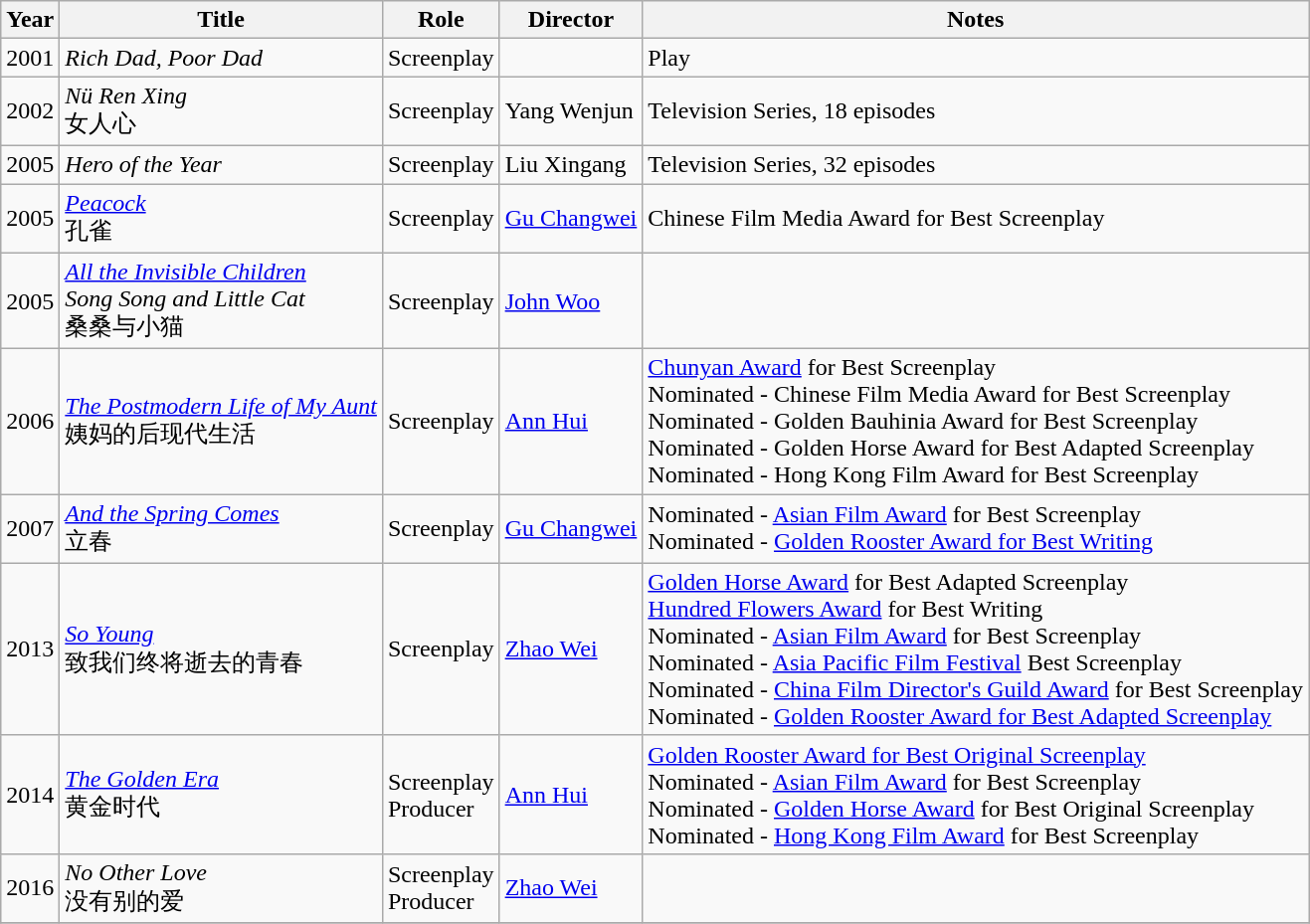<table class="wikitable sortable">
<tr>
<th>Year</th>
<th>Title</th>
<th>Role</th>
<th>Director</th>
<th class="unsortable">Notes</th>
</tr>
<tr>
<td>2001</td>
<td><em>Rich Dad, Poor Dad</em><br></td>
<td>Screenplay</td>
<td></td>
<td>Play</td>
</tr>
<tr>
<td>2002</td>
<td><em>Nü Ren Xing</em><br>女人心</td>
<td>Screenplay</td>
<td>Yang Wenjun</td>
<td>Television Series, 18 episodes</td>
</tr>
<tr>
<td>2005</td>
<td><em>Hero of the Year</em></td>
<td>Screenplay</td>
<td>Liu Xingang</td>
<td>Television Series, 32 episodes</td>
</tr>
<tr>
<td>2005</td>
<td><em><a href='#'>Peacock</a></em><br>孔雀</td>
<td>Screenplay</td>
<td><a href='#'>Gu Changwei</a></td>
<td>Chinese Film Media Award for Best Screenplay</td>
</tr>
<tr>
<td>2005</td>
<td><em><a href='#'>All the Invisible Children</a></em><br><em>Song Song and Little Cat</em><br>桑桑与小猫</td>
<td>Screenplay</td>
<td><a href='#'>John Woo</a></td>
<td></td>
</tr>
<tr>
<td>2006</td>
<td><em><a href='#'>The Postmodern Life of My Aunt</a></em><br>姨妈的后现代生活</td>
<td>Screenplay</td>
<td><a href='#'>Ann Hui</a></td>
<td><a href='#'>Chunyan Award</a> for Best Screenplay<br>Nominated - Chinese Film Media Award for Best Screenplay<br>Nominated - Golden Bauhinia Award for Best Screenplay<br>Nominated - Golden Horse Award for Best Adapted Screenplay<br>Nominated - Hong Kong Film Award for Best Screenplay</td>
</tr>
<tr>
<td>2007</td>
<td><em><a href='#'>And the Spring Comes</a></em><br>立春</td>
<td>Screenplay</td>
<td><a href='#'>Gu Changwei</a></td>
<td>Nominated - <a href='#'>Asian Film Award</a> for Best Screenplay<br>Nominated - <a href='#'>Golden Rooster Award for Best Writing</a></td>
</tr>
<tr>
<td>2013</td>
<td><em><a href='#'>So Young</a></em><br>致我们终将逝去的青春</td>
<td>Screenplay</td>
<td><a href='#'>Zhao Wei</a></td>
<td><a href='#'>Golden Horse Award</a> for Best Adapted Screenplay<br><a href='#'>Hundred Flowers Award</a> for Best Writing<br>Nominated - <a href='#'>Asian Film Award</a> for Best Screenplay<br>Nominated - <a href='#'>Asia Pacific Film Festival</a> Best Screenplay<br>Nominated - <a href='#'>China Film Director's Guild Award</a> for Best Screenplay<br>Nominated - <a href='#'>Golden Rooster Award for Best Adapted Screenplay</a></td>
</tr>
<tr>
<td>2014</td>
<td><em><a href='#'>The Golden Era</a></em><br>黄金时代</td>
<td>Screenplay<br>Producer</td>
<td><a href='#'>Ann Hui</a></td>
<td><a href='#'>Golden Rooster Award for Best Original Screenplay</a><br>Nominated - <a href='#'>Asian Film Award</a> for Best Screenplay<br>Nominated - <a href='#'>Golden Horse Award</a> for Best Original Screenplay<br>Nominated - <a href='#'>Hong Kong Film Award</a> for Best Screenplay</td>
</tr>
<tr>
<td>2016</td>
<td><em>No Other Love</em><br>没有别的爱</td>
<td>Screenplay<br>Producer</td>
<td><a href='#'>Zhao Wei</a></td>
<td></td>
</tr>
<tr>
</tr>
</table>
